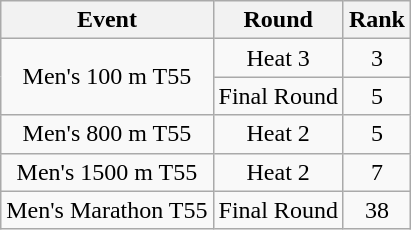<table class="wikitable sortable" style="text-align:center;">
<tr>
<th>Event</th>
<th>Round</th>
<th>Rank</th>
</tr>
<tr>
<td rowspan="2">Men's 100 m T55</td>
<td>Heat 3</td>
<td>3</td>
</tr>
<tr>
<td>Final Round</td>
<td>5</td>
</tr>
<tr>
<td>Men's 800 m T55</td>
<td>Heat 2</td>
<td>5</td>
</tr>
<tr>
<td>Men's 1500 m T55</td>
<td>Heat 2</td>
<td>7</td>
</tr>
<tr>
<td>Men's Marathon T55</td>
<td>Final Round</td>
<td>38</td>
</tr>
</table>
